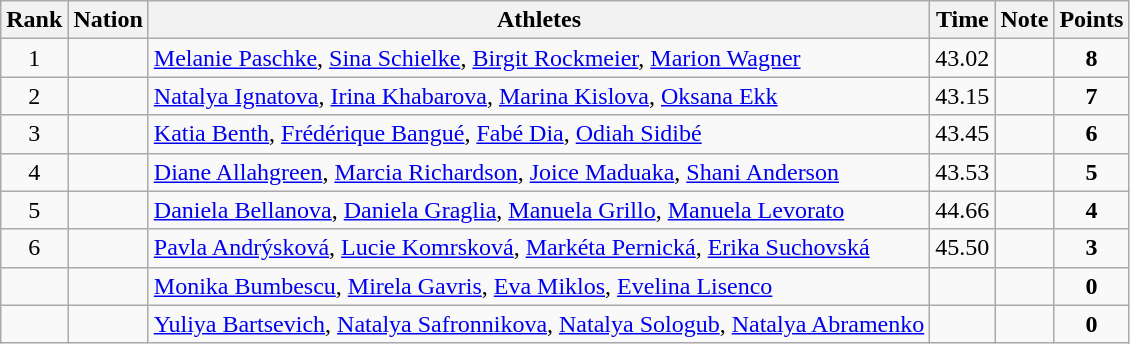<table class="wikitable sortable" style="text-align:center">
<tr>
<th>Rank</th>
<th>Nation</th>
<th>Athletes</th>
<th>Time</th>
<th>Note</th>
<th>Points</th>
</tr>
<tr>
<td>1</td>
<td align=left></td>
<td align=left><a href='#'>Melanie Paschke</a>, <a href='#'>Sina Schielke</a>, <a href='#'>Birgit Rockmeier</a>, <a href='#'>Marion Wagner</a></td>
<td>43.02</td>
<td></td>
<td><strong>8</strong></td>
</tr>
<tr>
<td>2</td>
<td align=left></td>
<td align=left><a href='#'>Natalya Ignatova</a>, <a href='#'>Irina Khabarova</a>, <a href='#'>Marina Kislova</a>, <a href='#'>Oksana Ekk</a></td>
<td>43.15</td>
<td></td>
<td><strong>7</strong></td>
</tr>
<tr>
<td>3</td>
<td align=left></td>
<td align=left><a href='#'>Katia Benth</a>, <a href='#'>Frédérique Bangué</a>, <a href='#'>Fabé Dia</a>, <a href='#'>Odiah Sidibé</a></td>
<td>43.45</td>
<td></td>
<td><strong>6</strong></td>
</tr>
<tr>
<td>4</td>
<td align=left></td>
<td align=left><a href='#'>Diane Allahgreen</a>, <a href='#'>Marcia Richardson</a>, <a href='#'>Joice Maduaka</a>, <a href='#'>Shani Anderson</a></td>
<td>43.53</td>
<td></td>
<td><strong>5</strong></td>
</tr>
<tr>
<td>5</td>
<td align=left></td>
<td align=left><a href='#'>Daniela Bellanova</a>, <a href='#'>Daniela Graglia</a>, <a href='#'>Manuela Grillo</a>, <a href='#'>Manuela Levorato</a></td>
<td>44.66</td>
<td></td>
<td><strong>4</strong></td>
</tr>
<tr>
<td>6</td>
<td align=left></td>
<td align=left><a href='#'>Pavla Andrýsková</a>, <a href='#'>Lucie Komrsková</a>, <a href='#'>Markéta Pernická</a>, <a href='#'>Erika Suchovská</a></td>
<td>45.50</td>
<td></td>
<td><strong>3</strong></td>
</tr>
<tr>
<td></td>
<td align=left></td>
<td align=left><a href='#'>Monika Bumbescu</a>, <a href='#'>Mirela Gavris</a>, <a href='#'>Eva Miklos</a>, <a href='#'>Evelina Lisenco</a></td>
<td></td>
<td></td>
<td><strong>0</strong></td>
</tr>
<tr>
<td></td>
<td align=left></td>
<td align=left><a href='#'>Yuliya Bartsevich</a>, <a href='#'>Natalya Safronnikova</a>, <a href='#'>Natalya Sologub</a>, <a href='#'>Natalya Abramenko</a></td>
<td></td>
<td></td>
<td><strong>0</strong></td>
</tr>
</table>
